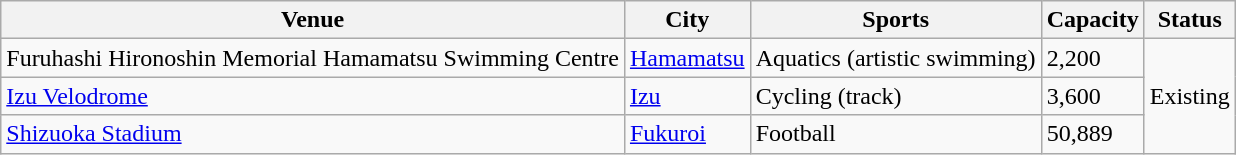<table class="wikitable sortable">
<tr>
<th>Venue</th>
<th>City</th>
<th>Sports</th>
<th>Capacity</th>
<th>Status</th>
</tr>
<tr>
<td>Furuhashi Hironoshin Memorial Hamamatsu Swimming Centre</td>
<td><a href='#'>Hamamatsu</a></td>
<td>Aquatics (artistic swimming)</td>
<td>2,200</td>
<td rowspan = "3">Existing</td>
</tr>
<tr>
<td><a href='#'>Izu Velodrome</a></td>
<td><a href='#'>Izu</a></td>
<td>Cycling (track)</td>
<td>3,600</td>
</tr>
<tr>
<td><a href='#'>Shizuoka Stadium</a></td>
<td><a href='#'>Fukuroi</a></td>
<td>Football</td>
<td>50,889</td>
</tr>
</table>
